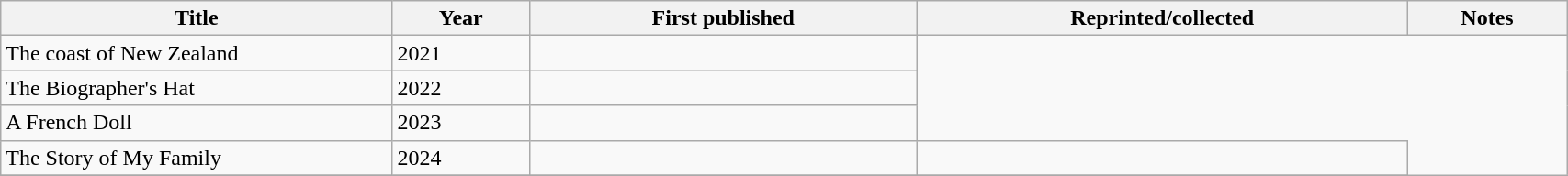<table class='wikitable sortable' width='90%'>
<tr>
<th width=25%>Title</th>
<th>Year</th>
<th>First published</th>
<th>Reprinted/collected</th>
<th>Notes</th>
</tr>
<tr>
<td>The coast of New Zealand</td>
<td>2021</td>
<td></td>
</tr>
<tr>
<td>The Biographer's Hat</td>
<td>2022</td>
<td></td>
</tr>
<tr>
<td>A French Doll</td>
<td>2023</td>
<td></td>
</tr>
<tr>
<td>The Story of My Family</td>
<td>2024</td>
<td></td>
<td></td>
</tr>
<tr>
</tr>
</table>
